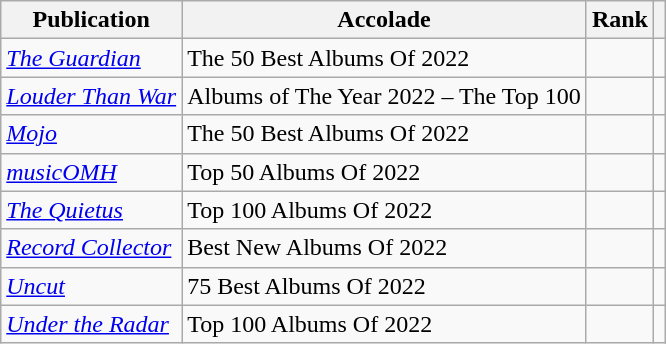<table class="wikitable sortable">
<tr>
<th>Publication</th>
<th>Accolade</th>
<th>Rank</th>
<th class="unsortable"></th>
</tr>
<tr>
<td><em><a href='#'>The Guardian</a></em></td>
<td>The 50 Best Albums Of 2022</td>
<td></td>
<td></td>
</tr>
<tr>
<td><em><a href='#'>Louder Than War</a></em></td>
<td>Albums of The Year 2022 – The Top 100</td>
<td></td>
<td></td>
</tr>
<tr>
<td><em><a href='#'>Mojo</a></em></td>
<td>The 50 Best Albums Of 2022</td>
<td></td>
<td></td>
</tr>
<tr>
<td><em><a href='#'>musicOMH</a></em></td>
<td>Top 50 Albums Of 2022</td>
<td></td>
<td></td>
</tr>
<tr>
<td><em><a href='#'>The Quietus</a></em></td>
<td>Top 100 Albums Of 2022</td>
<td></td>
<td></td>
</tr>
<tr>
<td><em><a href='#'>Record Collector</a></em></td>
<td>Best New Albums Of 2022</td>
<td></td>
<td></td>
</tr>
<tr>
<td><em><a href='#'>Uncut</a></em></td>
<td>75 Best Albums Of 2022</td>
<td></td>
<td></td>
</tr>
<tr>
<td><em><a href='#'>Under the Radar</a></em></td>
<td>Top 100 Albums Of 2022</td>
<td></td>
<td></td>
</tr>
</table>
